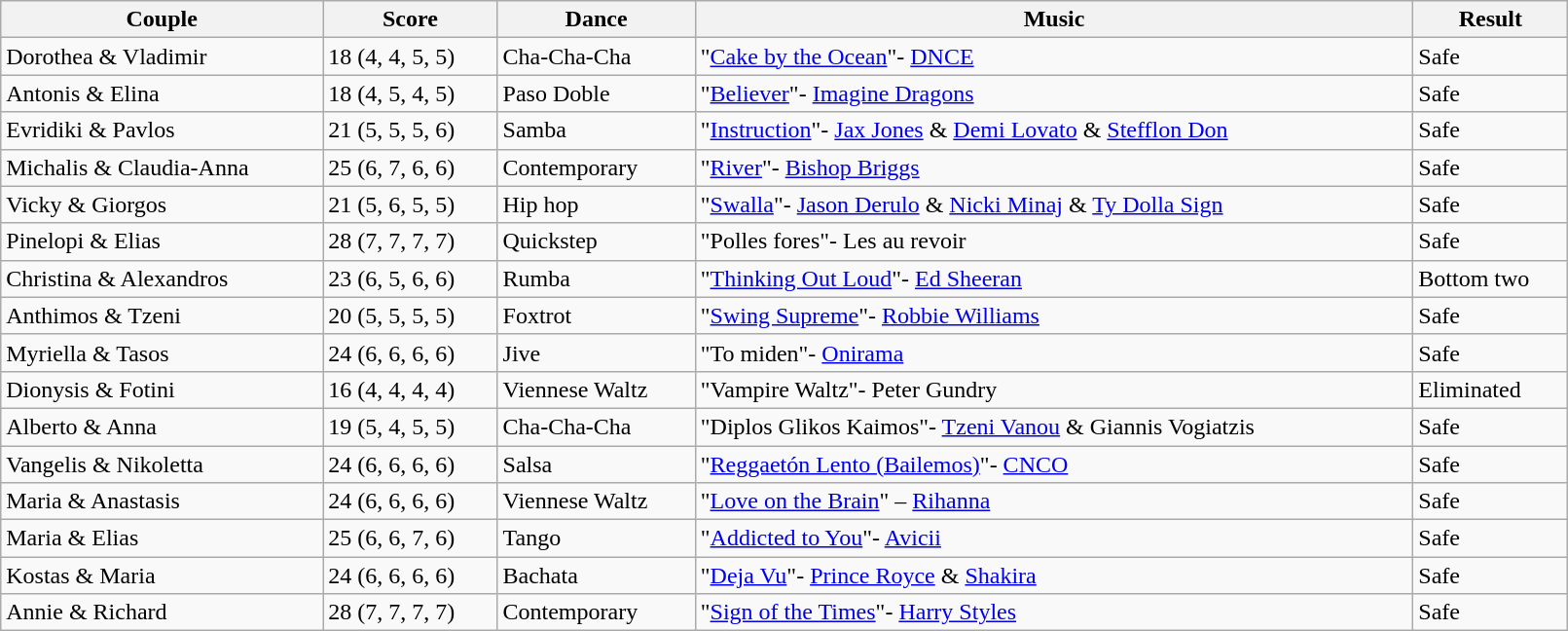<table class="wikitable sortable" style="width:85%;">
<tr>
<th>Couple</th>
<th>Score</th>
<th>Dance</th>
<th>Music</th>
<th>Result</th>
</tr>
<tr>
<td>Dorothea & Vladimir</td>
<td>18 (4, 4, 5, 5)</td>
<td>Cha-Cha-Cha</td>
<td>"<a href='#'>Cake by the Ocean</a>"- <a href='#'>DNCE</a></td>
<td>Safe</td>
</tr>
<tr>
<td>Antonis & Elina</td>
<td>18 (4, 5, 4, 5)</td>
<td>Paso Doble</td>
<td>"<a href='#'>Believer</a>"- <a href='#'>Imagine Dragons</a></td>
<td>Safe</td>
</tr>
<tr>
<td>Evridiki & Pavlos</td>
<td>21 (5, 5, 5, 6)</td>
<td>Samba</td>
<td>"<a href='#'>Instruction</a>"- <a href='#'>Jax Jones</a> & <a href='#'>Demi Lovato</a> & <a href='#'>Stefflon Don</a></td>
<td>Safe</td>
</tr>
<tr>
<td>Michalis & Claudia-Anna</td>
<td>25 (6, 7, 6, 6)</td>
<td>Contemporary</td>
<td>"<a href='#'>River</a>"- <a href='#'>Bishop Briggs</a></td>
<td>Safe</td>
</tr>
<tr>
<td>Vicky & Giorgos</td>
<td>21 (5, 6, 5, 5)</td>
<td>Hip hop</td>
<td>"<a href='#'>Swalla</a>"- <a href='#'>Jason Derulo</a> & <a href='#'>Nicki Minaj</a> & <a href='#'>Ty Dolla Sign</a></td>
<td>Safe</td>
</tr>
<tr>
<td>Pinelopi & Elias</td>
<td>28 (7, 7, 7, 7)</td>
<td>Quickstep</td>
<td>"Polles fores"- Les au revoir</td>
<td>Safe</td>
</tr>
<tr>
<td>Christina & Alexandros</td>
<td>23 (6, 5, 6, 6)</td>
<td>Rumba</td>
<td>"<a href='#'>Thinking Out Loud</a>"- <a href='#'>Ed Sheeran</a></td>
<td>Bottom two</td>
</tr>
<tr>
<td>Anthimos & Tzeni</td>
<td>20 (5, 5, 5, 5)</td>
<td>Foxtrot</td>
<td>"<a href='#'>Swing Supreme</a>"- <a href='#'>Robbie Williams</a></td>
<td>Safe</td>
</tr>
<tr>
<td>Myriella & Tasos</td>
<td>24 (6, 6, 6, 6)</td>
<td>Jive</td>
<td>"To miden"- <a href='#'>Onirama</a></td>
<td>Safe</td>
</tr>
<tr>
<td>Dionysis & Fotini</td>
<td>16 (4, 4, 4, 4)</td>
<td>Viennese Waltz</td>
<td>"Vampire Waltz"- Peter Gundry</td>
<td>Eliminated</td>
</tr>
<tr>
<td>Alberto & Anna</td>
<td>19 (5, 4, 5, 5)</td>
<td>Cha-Cha-Cha</td>
<td>"Diplos Glikos Kaimos"- <a href='#'>Tzeni Vanou</a> & Giannis Vogiatzis</td>
<td>Safe</td>
</tr>
<tr>
<td>Vangelis & Nikoletta</td>
<td>24 (6, 6, 6, 6)</td>
<td>Salsa</td>
<td>"<a href='#'>Reggaetón Lento (Bailemos)</a>"- <a href='#'>CNCO</a></td>
<td>Safe</td>
</tr>
<tr>
<td>Maria & Anastasis</td>
<td>24 (6, 6, 6, 6)</td>
<td>Viennese Waltz</td>
<td>"<a href='#'>Love on the Brain</a>" – <a href='#'>Rihanna</a></td>
<td>Safe</td>
</tr>
<tr>
<td>Maria & Elias</td>
<td>25 (6, 6, 7, 6)</td>
<td>Tango</td>
<td>"<a href='#'>Addicted to You</a>"- <a href='#'>Avicii</a></td>
<td>Safe</td>
</tr>
<tr>
<td>Kostas & Maria</td>
<td>24 (6, 6, 6, 6)</td>
<td>Bachata</td>
<td>"<a href='#'>Deja Vu</a>"- <a href='#'>Prince Royce</a> & <a href='#'>Shakira</a></td>
<td>Safe</td>
</tr>
<tr>
<td>Annie & Richard</td>
<td>28 (7, 7, 7, 7)</td>
<td>Contemporary</td>
<td>"<a href='#'>Sign of the Times</a>"- <a href='#'>Harry Styles</a></td>
<td>Safe</td>
</tr>
</table>
